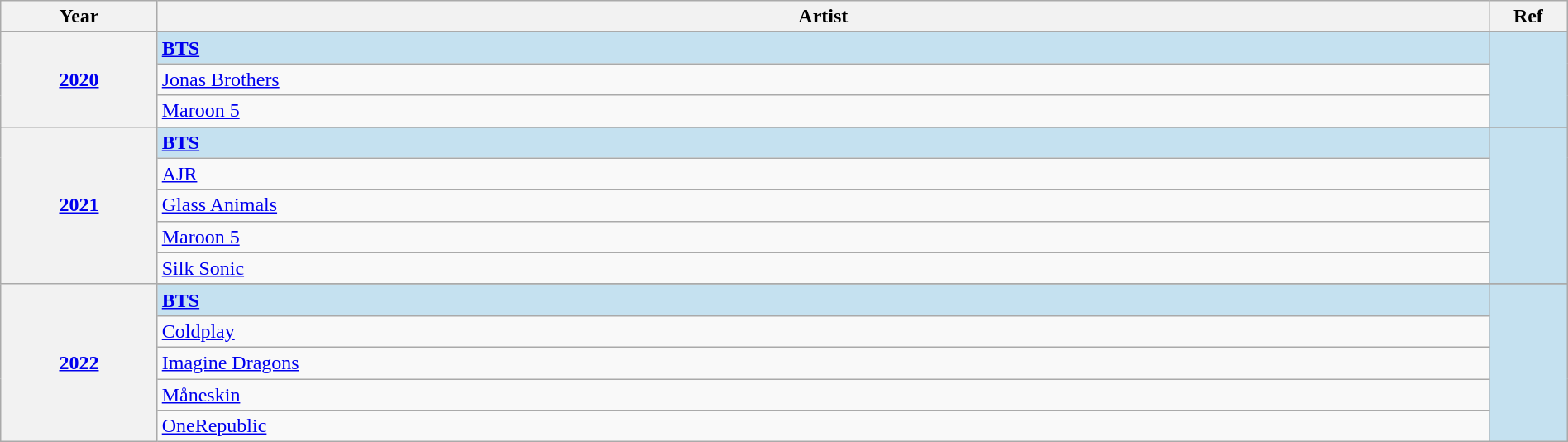<table class="wikitable" width="100%">
<tr>
<th width="10%">Year</th>
<th width="85%">Artist</th>
<th width="5%">Ref</th>
</tr>
<tr>
<th rowspan="4" align="center"><a href='#'>2020<br></a></th>
</tr>
<tr style="background:#c5e1f0">
<td><strong><a href='#'>BTS</a></strong></td>
<td rowspan=3 align="center"></td>
</tr>
<tr>
<td><a href='#'>Jonas Brothers</a></td>
</tr>
<tr>
<td><a href='#'>Maroon 5</a></td>
</tr>
<tr>
<th rowspan="6" align="center"><a href='#'>2021<br></a></th>
</tr>
<tr style="background:#c5e1f0">
<td><strong><a href='#'>BTS</a></strong></td>
<td rowspan=5 align="center"></td>
</tr>
<tr>
<td><a href='#'>AJR</a></td>
</tr>
<tr>
<td><a href='#'>Glass Animals</a></td>
</tr>
<tr>
<td><a href='#'>Maroon 5</a></td>
</tr>
<tr>
<td><a href='#'>Silk Sonic</a></td>
</tr>
<tr>
<th rowspan="6" align="center"><a href='#'>2022<br></a></th>
</tr>
<tr style="background:#c5e1f0">
<td><strong><a href='#'>BTS</a></strong></td>
<td rowspan="5" align="center"></td>
</tr>
<tr>
<td><a href='#'>Coldplay</a></td>
</tr>
<tr>
<td><a href='#'>Imagine Dragons</a></td>
</tr>
<tr>
<td><a href='#'>Måneskin</a></td>
</tr>
<tr>
<td><a href='#'>OneRepublic</a></td>
</tr>
</table>
